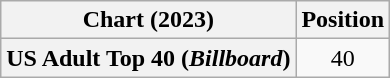<table class="wikitable sortable plainrowheaders" style="text-align:center">
<tr>
<th scope="col">Chart (2023)</th>
<th scope="col">Position</th>
</tr>
<tr>
<th scope="row">US Adult Top 40 (<em>Billboard</em>)</th>
<td>40</td>
</tr>
</table>
